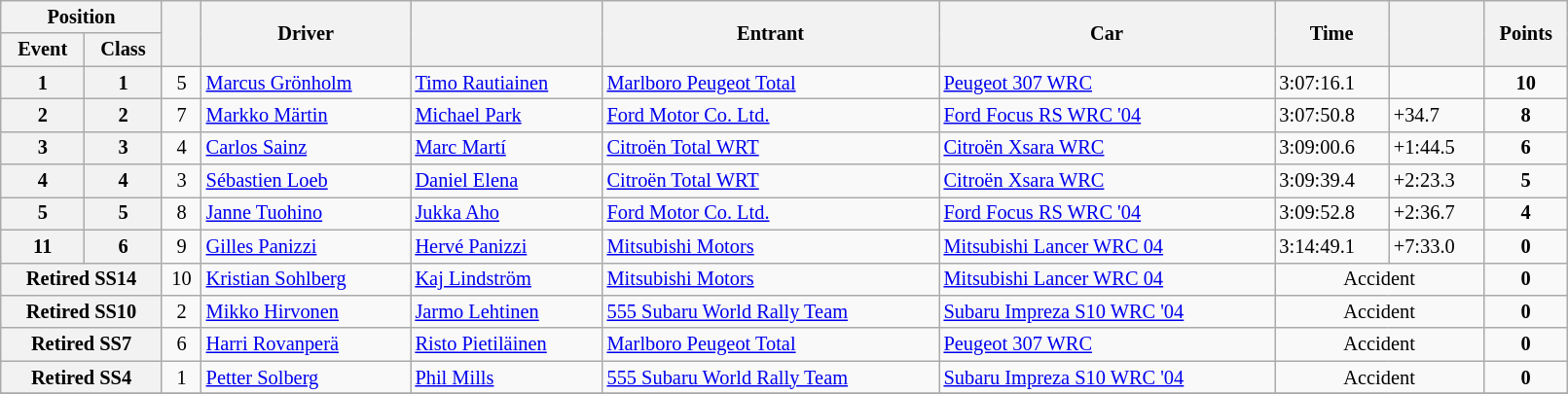<table class="wikitable" width=85% style="font-size: 85%;">
<tr>
<th colspan="2">Position</th>
<th rowspan="2"></th>
<th rowspan="2">Driver</th>
<th rowspan="2"></th>
<th rowspan="2">Entrant</th>
<th rowspan="2">Car</th>
<th rowspan="2">Time</th>
<th rowspan="2"></th>
<th rowspan="2">Points</th>
</tr>
<tr>
<th>Event</th>
<th>Class</th>
</tr>
<tr>
<th>1</th>
<th>1</th>
<td align="center">5</td>
<td> <a href='#'>Marcus Grönholm</a></td>
<td> <a href='#'>Timo Rautiainen</a></td>
<td> <a href='#'>Marlboro Peugeot Total</a></td>
<td><a href='#'>Peugeot 307 WRC</a></td>
<td>3:07:16.1</td>
<td></td>
<td align="center"><strong>10</strong></td>
</tr>
<tr>
<th>2</th>
<th>2</th>
<td align="center">7</td>
<td> <a href='#'>Markko Märtin</a></td>
<td> <a href='#'>Michael Park</a></td>
<td> <a href='#'>Ford Motor Co. Ltd.</a></td>
<td><a href='#'>Ford Focus RS WRC '04</a></td>
<td>3:07:50.8</td>
<td>+34.7</td>
<td align="center"><strong>8</strong></td>
</tr>
<tr>
<th>3</th>
<th>3</th>
<td align="center">4</td>
<td> <a href='#'>Carlos Sainz</a></td>
<td> <a href='#'>Marc Martí</a></td>
<td> <a href='#'>Citroën Total WRT</a></td>
<td><a href='#'>Citroën Xsara WRC</a></td>
<td>3:09:00.6</td>
<td>+1:44.5</td>
<td align="center"><strong>6</strong></td>
</tr>
<tr>
<th>4</th>
<th>4</th>
<td align="center">3</td>
<td> <a href='#'>Sébastien Loeb</a></td>
<td> <a href='#'>Daniel Elena</a></td>
<td> <a href='#'>Citroën Total WRT</a></td>
<td><a href='#'>Citroën Xsara WRC</a></td>
<td>3:09:39.4</td>
<td>+2:23.3</td>
<td align="center"><strong>5</strong></td>
</tr>
<tr>
<th>5</th>
<th>5</th>
<td align="center">8</td>
<td> <a href='#'>Janne Tuohino</a></td>
<td> <a href='#'>Jukka Aho</a></td>
<td> <a href='#'>Ford Motor Co. Ltd.</a></td>
<td><a href='#'>Ford Focus RS WRC '04</a></td>
<td>3:09:52.8</td>
<td>+2:36.7</td>
<td align="center"><strong>4</strong></td>
</tr>
<tr>
<th>11</th>
<th>6</th>
<td align="center">9</td>
<td> <a href='#'>Gilles Panizzi</a></td>
<td> <a href='#'>Hervé Panizzi</a></td>
<td> <a href='#'>Mitsubishi Motors</a></td>
<td><a href='#'>Mitsubishi Lancer WRC 04</a></td>
<td>3:14:49.1</td>
<td>+7:33.0</td>
<td align="center"><strong>0</strong></td>
</tr>
<tr>
<th colspan="2">Retired SS14</th>
<td align="center">10</td>
<td> <a href='#'>Kristian Sohlberg</a></td>
<td> <a href='#'>Kaj Lindström</a></td>
<td> <a href='#'>Mitsubishi Motors</a></td>
<td><a href='#'>Mitsubishi Lancer WRC 04</a></td>
<td align="center" colspan="2">Accident</td>
<td align="center"><strong>0</strong></td>
</tr>
<tr>
<th colspan="2">Retired SS10</th>
<td align="center">2</td>
<td> <a href='#'>Mikko Hirvonen</a></td>
<td> <a href='#'>Jarmo Lehtinen</a></td>
<td> <a href='#'>555 Subaru World Rally Team</a></td>
<td><a href='#'>Subaru Impreza S10 WRC '04</a></td>
<td align="center" colspan="2">Accident</td>
<td align="center"><strong>0</strong></td>
</tr>
<tr>
<th colspan="2">Retired SS7</th>
<td align="center">6</td>
<td> <a href='#'>Harri Rovanperä</a></td>
<td> <a href='#'>Risto Pietiläinen</a></td>
<td> <a href='#'>Marlboro Peugeot Total</a></td>
<td><a href='#'>Peugeot 307 WRC</a></td>
<td align="center" colspan="2">Accident</td>
<td align="center"><strong>0</strong></td>
</tr>
<tr>
<th colspan="2">Retired SS4</th>
<td align="center">1</td>
<td> <a href='#'>Petter Solberg</a></td>
<td> <a href='#'>Phil Mills</a></td>
<td> <a href='#'>555 Subaru World Rally Team</a></td>
<td><a href='#'>Subaru Impreza S10 WRC '04</a></td>
<td align="center" colspan="2">Accident</td>
<td align="center"><strong>0</strong></td>
</tr>
<tr>
</tr>
</table>
